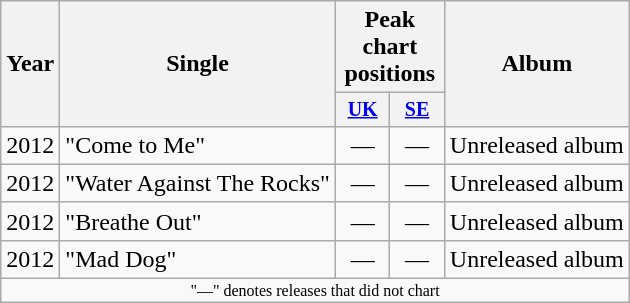<table class="wikitable" style="text-align:center;">
<tr>
<th rowspan="2">Year</th>
<th rowspan="2">Single</th>
<th colspan="2">Peak chart positions</th>
<th rowspan="2">Album</th>
</tr>
<tr style="font-size:smaller;">
<th style="width:30px;"><a href='#'>UK</a></th>
<th style="width:30px;"><a href='#'>SE</a></th>
</tr>
<tr>
<td>2012</td>
<td style="text-align:left;">"Come to Me"</td>
<td>—</td>
<td>—</td>
<td style="text-align:left;">Unreleased album</td>
</tr>
<tr>
<td>2012</td>
<td style="text-align:left;">"Water Against The Rocks"</td>
<td>—</td>
<td>—</td>
<td style="text-align:left;">Unreleased album</td>
</tr>
<tr>
<td>2012</td>
<td style="text-align:left;">"Breathe Out"</td>
<td>—</td>
<td>—</td>
<td style="text-align:left;">Unreleased album</td>
</tr>
<tr>
<td>2012</td>
<td style="text-align:left;">"Mad Dog"</td>
<td>—</td>
<td>—</td>
<td style="text-align:left;">Unreleased album</td>
</tr>
<tr>
<td colspan="20" style="font-size:8pt">"—" denotes releases that did not chart</td>
</tr>
</table>
